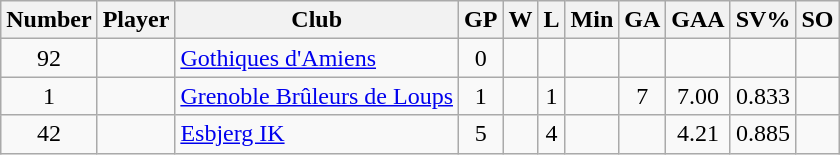<table class="wikitable sortable" style="text-align: center;">
<tr>
<th>Number</th>
<th>Player</th>
<th>Club</th>
<th>GP</th>
<th>W</th>
<th>L</th>
<th>Min</th>
<th>GA</th>
<th>GAA</th>
<th>SV%</th>
<th>SO</th>
</tr>
<tr>
<td>92</td>
<td align=left></td>
<td align=left><a href='#'>Gothiques d'Amiens</a></td>
<td>0</td>
<td></td>
<td></td>
<td></td>
<td></td>
<td></td>
<td></td>
<td></td>
</tr>
<tr>
<td>1</td>
<td align=left></td>
<td align=left><a href='#'>Grenoble Brûleurs de Loups</a></td>
<td>1</td>
<td></td>
<td>1</td>
<td></td>
<td>7</td>
<td>7.00</td>
<td>0.833</td>
<td></td>
</tr>
<tr>
<td>42</td>
<td align=left></td>
<td align=left><a href='#'>Esbjerg IK</a></td>
<td>5</td>
<td></td>
<td>4</td>
<td></td>
<td></td>
<td>4.21</td>
<td>0.885</td>
<td></td>
</tr>
</table>
